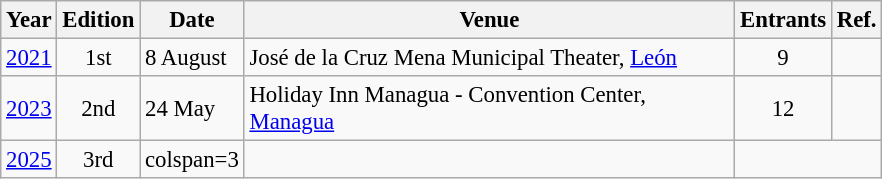<table class="wikitable" style="font-size:95%;">
<tr>
<th>Year</th>
<th>Edition</th>
<th>Date</th>
<th width=320px>Venue</th>
<th>Entrants</th>
<th>Ref.</th>
</tr>
<tr>
<td><a href='#'>2021</a></td>
<td align=center>1st</td>
<td>8 August</td>
<td>José de la Cruz Mena Municipal Theater, <a href='#'>León</a></td>
<td align=center>9</td>
<td align=center></td>
</tr>
<tr>
<td><a href='#'>2023</a></td>
<td align=center>2nd</td>
<td>24 May</td>
<td>Holiday Inn Managua - Convention Center, <a href='#'>Managua</a></td>
<td align=center>12</td>
<td align=center></td>
</tr>
<tr>
<td><a href='#'>2025</a></td>
<td align=center>3rd</td>
<td>colspan=3 </td>
<td align=center></td>
</tr>
</table>
